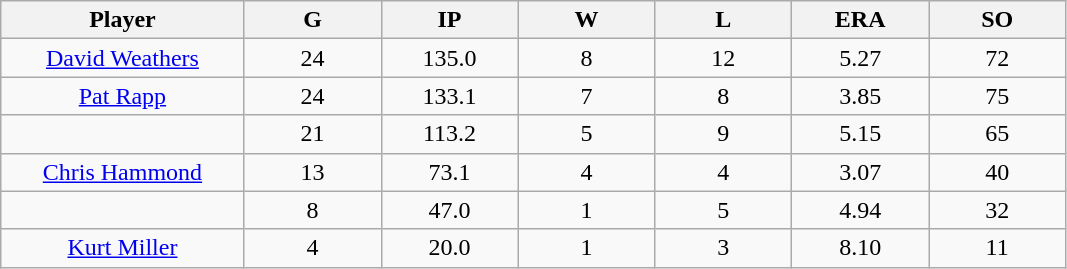<table class="wikitable sortable">
<tr>
<th bgcolor="#DDDDFF" width="16%">Player</th>
<th bgcolor="#DDDDFF" width="9%">G</th>
<th bgcolor="#DDDDFF" width="9%">IP</th>
<th bgcolor="#DDDDFF" width="9%">W</th>
<th bgcolor="#DDDDFF" width="9%">L</th>
<th bgcolor="#DDDDFF" width="9%">ERA</th>
<th bgcolor="#DDDDFF" width="9%">SO</th>
</tr>
<tr align="center">
<td><a href='#'>David Weathers</a></td>
<td>24</td>
<td>135.0</td>
<td>8</td>
<td>12</td>
<td>5.27</td>
<td>72</td>
</tr>
<tr align=center>
<td><a href='#'>Pat Rapp</a></td>
<td>24</td>
<td>133.1</td>
<td>7</td>
<td>8</td>
<td>3.85</td>
<td>75</td>
</tr>
<tr align=center>
<td></td>
<td>21</td>
<td>113.2</td>
<td>5</td>
<td>9</td>
<td>5.15</td>
<td>65</td>
</tr>
<tr align="center">
<td><a href='#'>Chris Hammond</a></td>
<td>13</td>
<td>73.1</td>
<td>4</td>
<td>4</td>
<td>3.07</td>
<td>40</td>
</tr>
<tr align=center>
<td></td>
<td>8</td>
<td>47.0</td>
<td>1</td>
<td>5</td>
<td>4.94</td>
<td>32</td>
</tr>
<tr align="center">
<td><a href='#'>Kurt Miller</a></td>
<td>4</td>
<td>20.0</td>
<td>1</td>
<td>3</td>
<td>8.10</td>
<td>11</td>
</tr>
</table>
